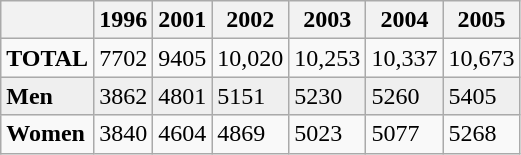<table class="wikitable">
<tr>
<th></th>
<th>1996</th>
<th>2001</th>
<th>2002</th>
<th>2003</th>
<th>2004</th>
<th>2005</th>
</tr>
<tr ---->
<td><strong>TOTAL</strong></td>
<td>7702</td>
<td>9405</td>
<td>10,020</td>
<td>10,253</td>
<td>10,337</td>
<td>10,673</td>
</tr>
<tr bgcolor="#EFEFEF">
<td><strong>Men</strong></td>
<td>3862</td>
<td>4801</td>
<td>5151</td>
<td>5230</td>
<td>5260</td>
<td>5405</td>
</tr>
<tr ---->
<td><strong>Women</strong></td>
<td>3840</td>
<td>4604</td>
<td>4869</td>
<td>5023</td>
<td>5077</td>
<td>5268</td>
</tr>
</table>
